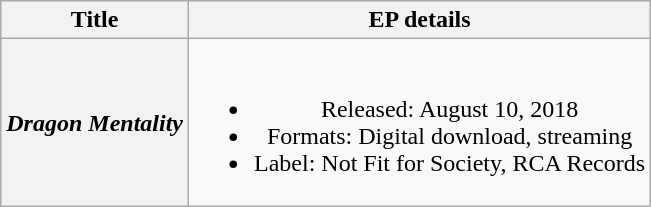<table class="wikitable plainrowheaders" style="text-align:center;">
<tr>
<th scope="col">Title</th>
<th scope="col">EP details</th>
</tr>
<tr>
<th scope="row"><em>Dragon Mentality</em></th>
<td><br><ul><li>Released: August 10, 2018</li><li>Formats: Digital download, streaming</li><li>Label: Not Fit for Society, RCA Records</li></ul></td>
</tr>
</table>
